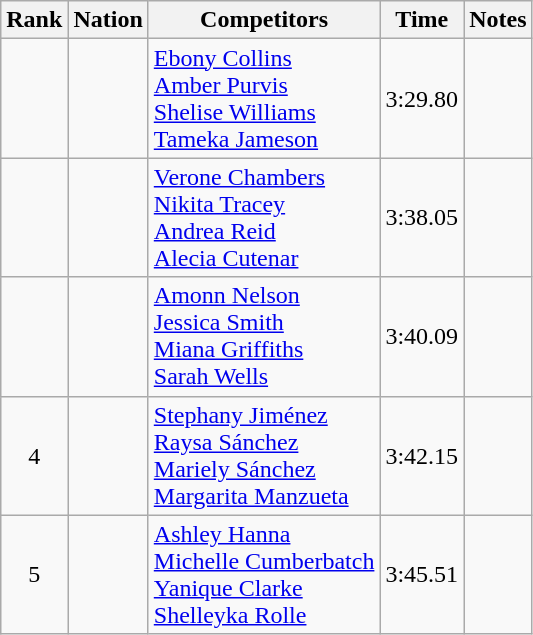<table class="wikitable sortable" style="text-align:center">
<tr>
<th>Rank</th>
<th>Nation</th>
<th>Competitors</th>
<th>Time</th>
<th>Notes</th>
</tr>
<tr>
<td></td>
<td align=left></td>
<td align=left><a href='#'>Ebony Collins</a><br><a href='#'>Amber Purvis</a><br><a href='#'>Shelise Williams</a><br><a href='#'>Tameka Jameson</a></td>
<td>3:29.80</td>
<td></td>
</tr>
<tr>
<td></td>
<td align=left></td>
<td align=left><a href='#'>Verone Chambers</a><br><a href='#'>Nikita Tracey</a><br><a href='#'>Andrea Reid</a><br><a href='#'>Alecia Cutenar</a></td>
<td>3:38.05</td>
<td></td>
</tr>
<tr>
<td></td>
<td align=left></td>
<td align=left><a href='#'>Amonn Nelson</a><br><a href='#'>Jessica Smith</a><br><a href='#'>Miana Griffiths</a><br><a href='#'>Sarah Wells</a></td>
<td>3:40.09</td>
<td></td>
</tr>
<tr>
<td>4</td>
<td align=left></td>
<td align=left><a href='#'>Stephany Jiménez</a><br><a href='#'>Raysa Sánchez</a><br><a href='#'>Mariely Sánchez</a><br><a href='#'>Margarita Manzueta</a></td>
<td>3:42.15</td>
<td></td>
</tr>
<tr>
<td>5</td>
<td align=left></td>
<td align=left><a href='#'>Ashley Hanna</a><br><a href='#'>Michelle Cumberbatch</a><br><a href='#'>Yanique Clarke</a><br><a href='#'>Shelleyka Rolle</a></td>
<td>3:45.51</td>
<td></td>
</tr>
</table>
